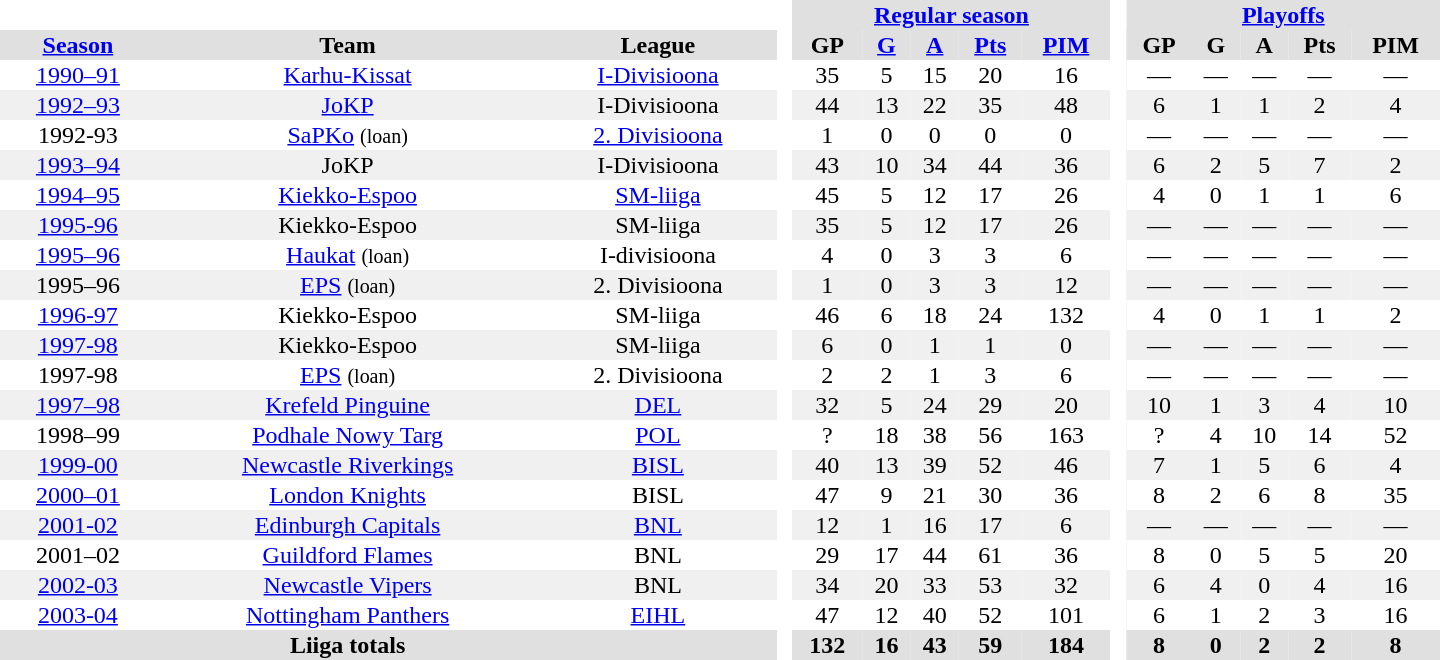<table border="0" cellpadding="1" cellspacing="0" style="text-align:center; width:60em;">
<tr style="background:#e0e0e0;">
<th colspan="3"  bgcolor="#ffffff"> </th>
<th rowspan="100" bgcolor="#ffffff"> </th>
<th colspan="5"><a href='#'>Regular season</a></th>
<th rowspan="100" bgcolor="#ffffff"> </th>
<th colspan="5"><a href='#'>Playoffs</a></th>
</tr>
<tr style="background:#e0e0e0;">
<th><a href='#'>Season</a></th>
<th>Team</th>
<th>League</th>
<th>GP</th>
<th><a href='#'>G</a></th>
<th><a href='#'>A</a></th>
<th><a href='#'>Pts</a></th>
<th><a href='#'>PIM</a></th>
<th>GP</th>
<th>G</th>
<th>A</th>
<th>Pts</th>
<th>PIM</th>
</tr>
<tr>
<td><a href='#'>1990–91</a></td>
<td><a href='#'>Karhu-Kissat</a></td>
<td><a href='#'>I-Divisioona</a></td>
<td>35</td>
<td>5</td>
<td>15</td>
<td>20</td>
<td>16</td>
<td>—</td>
<td>—</td>
<td>—</td>
<td>—</td>
<td>—</td>
</tr>
<tr style="background:#f0f0f0;">
<td><a href='#'>1992–93</a></td>
<td><a href='#'>JoKP</a></td>
<td>I-Divisioona</td>
<td>44</td>
<td>13</td>
<td>22</td>
<td>35</td>
<td>48</td>
<td>6</td>
<td>1</td>
<td>1</td>
<td>2</td>
<td>4</td>
</tr>
<tr>
<td>1992-93</td>
<td><a href='#'>SaPKo</a> <small>(loan)</small></td>
<td><a href='#'>2. Divisioona</a></td>
<td>1</td>
<td>0</td>
<td>0</td>
<td>0</td>
<td>0</td>
<td>—</td>
<td>—</td>
<td>—</td>
<td>—</td>
<td>—</td>
</tr>
<tr style="background:#f0f0f0;">
<td><a href='#'>1993–94</a></td>
<td>JoKP</td>
<td>I-Divisioona</td>
<td>43</td>
<td>10</td>
<td>34</td>
<td>44</td>
<td>36</td>
<td>6</td>
<td>2</td>
<td>5</td>
<td>7</td>
<td>2</td>
</tr>
<tr>
<td><a href='#'>1994–95</a></td>
<td><a href='#'>Kiekko-Espoo</a></td>
<td><a href='#'>SM-liiga</a></td>
<td>45</td>
<td>5</td>
<td>12</td>
<td>17</td>
<td>26</td>
<td>4</td>
<td>0</td>
<td>1</td>
<td>1</td>
<td>6</td>
</tr>
<tr style="background:#f0f0f0;">
<td><a href='#'>1995-96</a></td>
<td>Kiekko-Espoo</td>
<td>SM-liiga</td>
<td>35</td>
<td>5</td>
<td>12</td>
<td>17</td>
<td>26</td>
<td>—</td>
<td>—</td>
<td>—</td>
<td>—</td>
<td>—</td>
</tr>
<tr>
<td><a href='#'>1995–96</a></td>
<td><a href='#'>Haukat</a> <small>(loan)</small></td>
<td>I-divisioona</td>
<td>4</td>
<td>0</td>
<td>3</td>
<td>3</td>
<td>6</td>
<td>—</td>
<td>—</td>
<td>—</td>
<td>—</td>
<td>—</td>
</tr>
<tr style="background:#f0f0f0;">
<td>1995–96</td>
<td><a href='#'>EPS</a> <small>(loan)</small></td>
<td>2. Divisioona</td>
<td>1</td>
<td>0</td>
<td>3</td>
<td>3</td>
<td>12</td>
<td>—</td>
<td>—</td>
<td>—</td>
<td>—</td>
<td>—</td>
</tr>
<tr>
<td><a href='#'>1996-97</a></td>
<td>Kiekko-Espoo</td>
<td>SM-liiga</td>
<td>46</td>
<td>6</td>
<td>18</td>
<td>24</td>
<td>132</td>
<td>4</td>
<td>0</td>
<td>1</td>
<td>1</td>
<td>2</td>
</tr>
<tr style="background:#f0f0f0;">
<td><a href='#'>1997-98</a></td>
<td>Kiekko-Espoo</td>
<td>SM-liiga</td>
<td>6</td>
<td>0</td>
<td>1</td>
<td>1</td>
<td>0</td>
<td>—</td>
<td>—</td>
<td>—</td>
<td>—</td>
<td>—</td>
</tr>
<tr>
<td>1997-98</td>
<td><a href='#'>EPS</a> <small>(loan)</small></td>
<td>2. Divisioona</td>
<td>2</td>
<td>2</td>
<td>1</td>
<td>3</td>
<td>6</td>
<td>—</td>
<td>—</td>
<td>—</td>
<td>—</td>
<td>—</td>
</tr>
<tr style="background:#f0f0f0;">
<td><a href='#'>1997–98</a></td>
<td><a href='#'>Krefeld Pinguine</a></td>
<td><a href='#'>DEL</a></td>
<td>32</td>
<td>5</td>
<td>24</td>
<td>29</td>
<td>20</td>
<td>10</td>
<td>1</td>
<td>3</td>
<td>4</td>
<td>10</td>
</tr>
<tr>
<td>1998–99</td>
<td><a href='#'>Podhale Nowy Targ</a></td>
<td><a href='#'>POL</a></td>
<td>?</td>
<td>18</td>
<td>38</td>
<td>56</td>
<td>163</td>
<td>?</td>
<td>4</td>
<td>10</td>
<td>14</td>
<td>52</td>
</tr>
<tr style="background:#f0f0f0;">
<td><a href='#'>1999-00</a></td>
<td><a href='#'>Newcastle Riverkings</a></td>
<td><a href='#'>BISL</a></td>
<td>40</td>
<td>13</td>
<td>39</td>
<td>52</td>
<td>46</td>
<td>7</td>
<td>1</td>
<td>5</td>
<td>6</td>
<td>4</td>
</tr>
<tr>
<td><a href='#'>2000–01</a></td>
<td><a href='#'>London Knights</a></td>
<td>BISL</td>
<td>47</td>
<td>9</td>
<td>21</td>
<td>30</td>
<td>36</td>
<td>8</td>
<td>2</td>
<td>6</td>
<td>8</td>
<td>35</td>
</tr>
<tr style="background:#f0f0f0;">
<td><a href='#'>2001-02</a></td>
<td><a href='#'>Edinburgh Capitals</a></td>
<td><a href='#'>BNL</a></td>
<td>12</td>
<td>1</td>
<td>16</td>
<td>17</td>
<td>6</td>
<td>—</td>
<td>—</td>
<td>—</td>
<td>—</td>
<td>—</td>
</tr>
<tr>
<td>2001–02</td>
<td><a href='#'>Guildford Flames</a></td>
<td>BNL</td>
<td>29</td>
<td>17</td>
<td>44</td>
<td>61</td>
<td>36</td>
<td>8</td>
<td>0</td>
<td>5</td>
<td>5</td>
<td>20</td>
</tr>
<tr style="background:#f0f0f0;">
<td><a href='#'>2002-03</a></td>
<td><a href='#'>Newcastle Vipers</a></td>
<td>BNL</td>
<td>34</td>
<td>20</td>
<td>33</td>
<td>53</td>
<td>32</td>
<td>6</td>
<td>4</td>
<td>0</td>
<td>4</td>
<td>16</td>
</tr>
<tr>
<td><a href='#'>2003-04</a></td>
<td><a href='#'>Nottingham Panthers</a></td>
<td><a href='#'>EIHL</a></td>
<td>47</td>
<td>12</td>
<td>40</td>
<td>52</td>
<td>101</td>
<td>6</td>
<td>1</td>
<td>2</td>
<td>3</td>
<td>16</td>
</tr>
<tr bgcolor="#e0e0e0">
<td></td>
<td><strong>Liiga totals</strong></td>
<td></td>
<td><strong>132</strong></td>
<td><strong>16</strong></td>
<td><strong>43</strong></td>
<td><strong>59</strong></td>
<td><strong>184</strong></td>
<td><strong>8</strong></td>
<td><strong>0</strong></td>
<td><strong>2</strong></td>
<td><strong>2</strong></td>
<td><strong>8</strong></td>
</tr>
</table>
